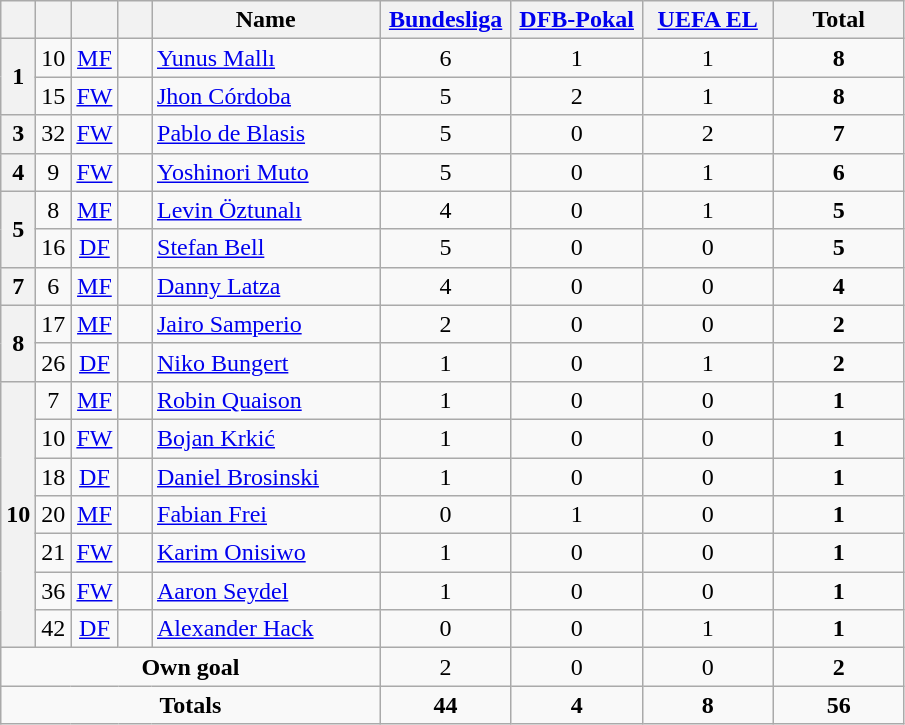<table class="wikitable" style="text-align:center">
<tr>
<th width=15></th>
<th width=15></th>
<th width=15></th>
<th width=15></th>
<th width=145>Name</th>
<th width=80><a href='#'>Bundesliga</a></th>
<th width=80><a href='#'>DFB-Pokal</a></th>
<th width=80><a href='#'>UEFA EL</a></th>
<th width=80>Total</th>
</tr>
<tr>
<th rowspan=2>1</th>
<td>10</td>
<td><a href='#'>MF</a></td>
<td></td>
<td align=left><a href='#'>Yunus Mallı</a></td>
<td>6</td>
<td>1</td>
<td>1</td>
<td><strong>8</strong></td>
</tr>
<tr>
<td>15</td>
<td><a href='#'>FW</a></td>
<td></td>
<td align=left><a href='#'>Jhon Córdoba</a></td>
<td>5</td>
<td>2</td>
<td>1</td>
<td><strong>8</strong></td>
</tr>
<tr>
<th>3</th>
<td>32</td>
<td><a href='#'>FW</a></td>
<td></td>
<td align=left><a href='#'>Pablo de Blasis</a></td>
<td>5</td>
<td>0</td>
<td>2</td>
<td><strong>7</strong></td>
</tr>
<tr>
<th>4</th>
<td>9</td>
<td><a href='#'>FW</a></td>
<td></td>
<td align=left><a href='#'>Yoshinori Muto</a></td>
<td>5</td>
<td>0</td>
<td>1</td>
<td><strong>6</strong></td>
</tr>
<tr>
<th rowspan=2>5</th>
<td>8</td>
<td><a href='#'>MF</a></td>
<td></td>
<td align=left><a href='#'>Levin Öztunalı</a></td>
<td>4</td>
<td>0</td>
<td>1</td>
<td><strong>5</strong></td>
</tr>
<tr>
<td>16</td>
<td><a href='#'>DF</a></td>
<td></td>
<td align=left><a href='#'>Stefan Bell</a></td>
<td>5</td>
<td>0</td>
<td>0</td>
<td><strong>5</strong></td>
</tr>
<tr>
<th>7</th>
<td>6</td>
<td><a href='#'>MF</a></td>
<td></td>
<td align=left><a href='#'>Danny Latza</a></td>
<td>4</td>
<td>0</td>
<td>0</td>
<td><strong>4</strong></td>
</tr>
<tr>
<th rowspan=2>8</th>
<td>17</td>
<td><a href='#'>MF</a></td>
<td></td>
<td align=left><a href='#'>Jairo Samperio</a></td>
<td>2</td>
<td>0</td>
<td>0</td>
<td><strong>2</strong></td>
</tr>
<tr>
<td>26</td>
<td><a href='#'>DF</a></td>
<td></td>
<td align=left><a href='#'>Niko Bungert</a></td>
<td>1</td>
<td>0</td>
<td>1</td>
<td><strong>2</strong></td>
</tr>
<tr>
<th rowspan=7>10</th>
<td>7</td>
<td><a href='#'>MF</a></td>
<td></td>
<td align=left><a href='#'>Robin Quaison</a></td>
<td>1</td>
<td>0</td>
<td>0</td>
<td><strong>1</strong></td>
</tr>
<tr>
<td>10</td>
<td><a href='#'>FW</a></td>
<td></td>
<td align=left><a href='#'>Bojan Krkić</a></td>
<td>1</td>
<td>0</td>
<td>0</td>
<td><strong>1</strong></td>
</tr>
<tr>
<td>18</td>
<td><a href='#'>DF</a></td>
<td></td>
<td align=left><a href='#'>Daniel Brosinski</a></td>
<td>1</td>
<td>0</td>
<td>0</td>
<td><strong>1</strong></td>
</tr>
<tr>
<td>20</td>
<td><a href='#'>MF</a></td>
<td></td>
<td align=left><a href='#'>Fabian Frei</a></td>
<td>0</td>
<td>1</td>
<td>0</td>
<td><strong>1</strong></td>
</tr>
<tr>
<td>21</td>
<td><a href='#'>FW</a></td>
<td></td>
<td align=left><a href='#'>Karim Onisiwo</a></td>
<td>1</td>
<td>0</td>
<td>0</td>
<td><strong>1</strong></td>
</tr>
<tr>
<td>36</td>
<td><a href='#'>FW</a></td>
<td></td>
<td align=left><a href='#'>Aaron Seydel</a></td>
<td>1</td>
<td>0</td>
<td>0</td>
<td><strong>1</strong></td>
</tr>
<tr>
<td>42</td>
<td><a href='#'>DF</a></td>
<td></td>
<td align=left><a href='#'>Alexander Hack</a></td>
<td>0</td>
<td>0</td>
<td>1</td>
<td><strong>1</strong></td>
</tr>
<tr>
<td colspan=5><strong>Own goal</strong></td>
<td>2</td>
<td>0</td>
<td>0</td>
<td><strong>2</strong></td>
</tr>
<tr>
<td colspan=5><strong>Totals</strong></td>
<td><strong>44</strong></td>
<td><strong>4</strong></td>
<td><strong>8</strong></td>
<td><strong>56</strong></td>
</tr>
</table>
